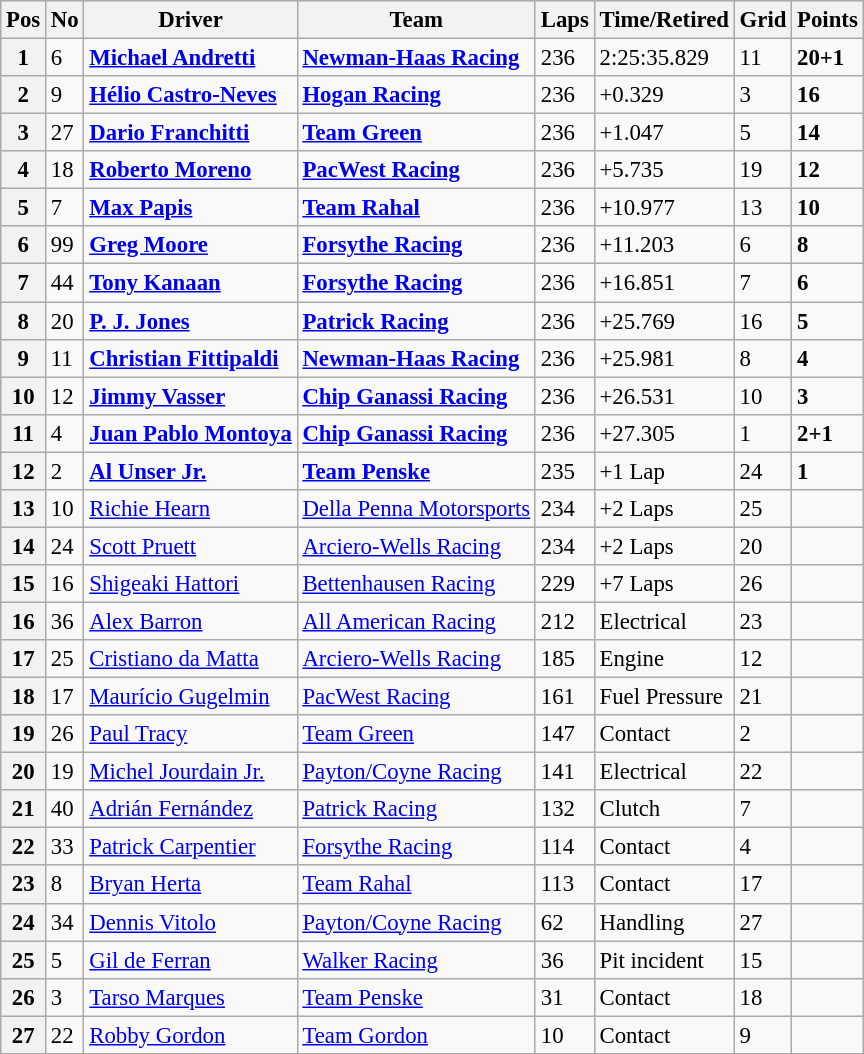<table class="wikitable" style="font-size:95%;">
<tr>
<th>Pos</th>
<th>No</th>
<th>Driver</th>
<th>Team</th>
<th>Laps</th>
<th>Time/Retired</th>
<th>Grid</th>
<th>Points</th>
</tr>
<tr>
<th>1</th>
<td>6</td>
<td> <strong><a href='#'>Michael Andretti</a></strong></td>
<td><strong><a href='#'>Newman-Haas Racing</a></strong></td>
<td>236</td>
<td>2:25:35.829</td>
<td>11</td>
<td><strong>20+1</strong></td>
</tr>
<tr>
<th>2</th>
<td>9</td>
<td> <strong><a href='#'>Hélio Castro-Neves</a></strong></td>
<td><strong><a href='#'>Hogan Racing</a></strong></td>
<td>236</td>
<td>+0.329</td>
<td>3</td>
<td><strong>16</strong></td>
</tr>
<tr>
<th>3</th>
<td>27</td>
<td> <strong><a href='#'>Dario Franchitti</a></strong></td>
<td><strong><a href='#'>Team Green</a></strong></td>
<td>236</td>
<td>+1.047</td>
<td>5</td>
<td><strong>14</strong></td>
</tr>
<tr>
<th>4</th>
<td>18</td>
<td> <strong><a href='#'>Roberto Moreno</a></strong></td>
<td><strong><a href='#'>PacWest Racing</a></strong></td>
<td>236</td>
<td>+5.735</td>
<td>19</td>
<td><strong>12</strong></td>
</tr>
<tr>
<th>5</th>
<td>7</td>
<td> <strong><a href='#'>Max Papis</a></strong></td>
<td><strong><a href='#'>Team Rahal</a></strong></td>
<td>236</td>
<td>+10.977</td>
<td>13</td>
<td><strong>10</strong></td>
</tr>
<tr>
<th>6</th>
<td>99</td>
<td> <strong><a href='#'>Greg Moore</a></strong></td>
<td><strong><a href='#'>Forsythe Racing</a></strong></td>
<td>236</td>
<td>+11.203</td>
<td>6</td>
<td><strong>8</strong></td>
</tr>
<tr>
<th>7</th>
<td>44</td>
<td> <strong><a href='#'>Tony Kanaan</a></strong></td>
<td><strong><a href='#'>Forsythe Racing</a></strong></td>
<td>236</td>
<td>+16.851</td>
<td>7</td>
<td><strong>6</strong></td>
</tr>
<tr>
<th>8</th>
<td>20</td>
<td> <strong><a href='#'>P. J. Jones</a></strong></td>
<td><strong><a href='#'>Patrick Racing</a></strong></td>
<td>236</td>
<td>+25.769</td>
<td>16</td>
<td><strong>5</strong></td>
</tr>
<tr>
<th>9</th>
<td>11</td>
<td> <strong><a href='#'>Christian Fittipaldi</a></strong></td>
<td><strong><a href='#'>Newman-Haas Racing</a></strong></td>
<td>236</td>
<td>+25.981</td>
<td>8</td>
<td><strong>4</strong></td>
</tr>
<tr>
<th>10</th>
<td>12</td>
<td> <strong><a href='#'>Jimmy Vasser</a></strong></td>
<td><strong><a href='#'>Chip Ganassi Racing</a></strong></td>
<td>236</td>
<td>+26.531</td>
<td>10</td>
<td><strong>3</strong></td>
</tr>
<tr>
<th>11</th>
<td>4</td>
<td> <strong><a href='#'>Juan Pablo Montoya</a></strong></td>
<td><strong><a href='#'>Chip Ganassi Racing</a></strong></td>
<td>236</td>
<td>+27.305</td>
<td>1</td>
<td><strong>2+1</strong></td>
</tr>
<tr>
<th>12</th>
<td>2</td>
<td> <strong><a href='#'>Al Unser Jr.</a></strong></td>
<td><strong><a href='#'>Team Penske</a></strong></td>
<td>235</td>
<td>+1 Lap</td>
<td>24</td>
<td><strong>1</strong></td>
</tr>
<tr>
<th>13</th>
<td>10</td>
<td> <a href='#'>Richie Hearn</a></td>
<td><a href='#'>Della Penna Motorsports</a></td>
<td>234</td>
<td>+2 Laps</td>
<td>25</td>
<td></td>
</tr>
<tr>
<th>14</th>
<td>24</td>
<td> <a href='#'>Scott Pruett</a></td>
<td><a href='#'>Arciero-Wells Racing</a></td>
<td>234</td>
<td>+2 Laps</td>
<td>20</td>
<td></td>
</tr>
<tr>
<th>15</th>
<td>16</td>
<td> <a href='#'>Shigeaki Hattori</a></td>
<td><a href='#'>Bettenhausen Racing</a></td>
<td>229</td>
<td>+7 Laps</td>
<td>26</td>
<td></td>
</tr>
<tr>
<th>16</th>
<td>36</td>
<td> <a href='#'>Alex Barron</a></td>
<td><a href='#'>All American Racing</a></td>
<td>212</td>
<td>Electrical</td>
<td>23</td>
<td></td>
</tr>
<tr>
<th>17</th>
<td>25</td>
<td> <a href='#'>Cristiano da Matta</a></td>
<td><a href='#'>Arciero-Wells Racing</a></td>
<td>185</td>
<td>Engine</td>
<td>12</td>
<td></td>
</tr>
<tr>
<th>18</th>
<td>17</td>
<td> <a href='#'>Maurício Gugelmin</a></td>
<td><a href='#'>PacWest Racing</a></td>
<td>161</td>
<td>Fuel Pressure</td>
<td>21</td>
<td></td>
</tr>
<tr>
<th>19</th>
<td>26</td>
<td> <a href='#'>Paul Tracy</a></td>
<td><a href='#'>Team Green</a></td>
<td>147</td>
<td>Contact</td>
<td>2</td>
<td></td>
</tr>
<tr>
<th>20</th>
<td>19</td>
<td> <a href='#'>Michel Jourdain Jr.</a></td>
<td><a href='#'>Payton/Coyne Racing</a></td>
<td>141</td>
<td>Electrical</td>
<td>22</td>
<td></td>
</tr>
<tr>
<th>21</th>
<td>40</td>
<td> <a href='#'>Adrián Fernández</a></td>
<td><a href='#'>Patrick Racing</a></td>
<td>132</td>
<td>Clutch</td>
<td>7</td>
<td></td>
</tr>
<tr>
<th>22</th>
<td>33</td>
<td> <a href='#'>Patrick Carpentier</a></td>
<td><a href='#'>Forsythe Racing</a></td>
<td>114</td>
<td>Contact</td>
<td>4</td>
<td></td>
</tr>
<tr>
<th>23</th>
<td>8</td>
<td> <a href='#'>Bryan Herta</a></td>
<td><a href='#'>Team Rahal</a></td>
<td>113</td>
<td>Contact</td>
<td>17</td>
<td></td>
</tr>
<tr>
<th>24</th>
<td>34</td>
<td> <a href='#'>Dennis Vitolo</a></td>
<td><a href='#'>Payton/Coyne Racing</a></td>
<td>62</td>
<td>Handling</td>
<td>27</td>
<td></td>
</tr>
<tr>
<th>25</th>
<td>5</td>
<td> <a href='#'>Gil de Ferran</a></td>
<td><a href='#'>Walker Racing</a></td>
<td>36</td>
<td>Pit incident</td>
<td>15</td>
<td></td>
</tr>
<tr>
<th>26</th>
<td>3</td>
<td> <a href='#'>Tarso Marques</a></td>
<td><a href='#'>Team Penske</a></td>
<td>31</td>
<td>Contact</td>
<td>18</td>
<td></td>
</tr>
<tr>
<th>27</th>
<td>22</td>
<td> <a href='#'>Robby Gordon</a></td>
<td><a href='#'>Team Gordon</a></td>
<td>10</td>
<td>Contact</td>
<td>9</td>
<td></td>
</tr>
</table>
